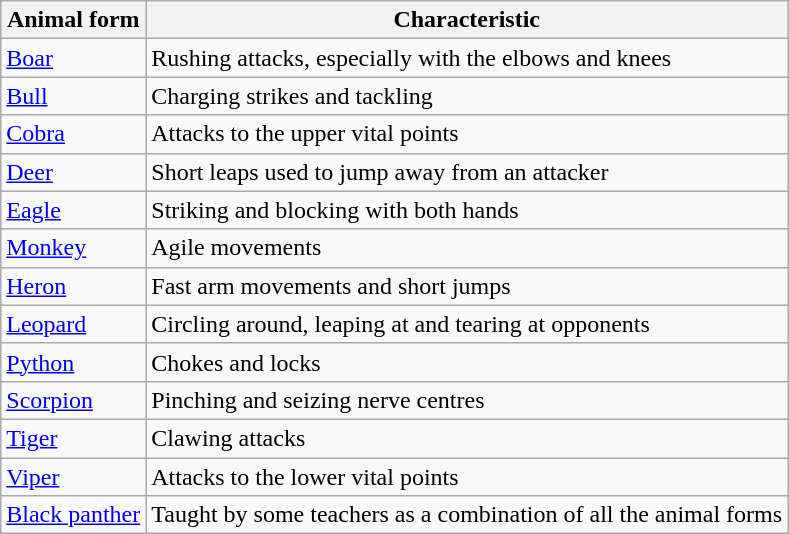<table class="wikitable">
<tr>
<th>Animal form</th>
<th>Characteristic</th>
</tr>
<tr>
<td><a href='#'>Boar</a></td>
<td>Rushing attacks, especially with the elbows and knees</td>
</tr>
<tr>
<td><a href='#'>Bull</a></td>
<td>Charging strikes and tackling</td>
</tr>
<tr>
<td><a href='#'>Cobra</a></td>
<td>Attacks to the upper vital points</td>
</tr>
<tr>
<td><a href='#'>Deer</a></td>
<td>Short leaps used to jump away from an attacker</td>
</tr>
<tr>
<td><a href='#'>Eagle</a></td>
<td>Striking and blocking with both hands</td>
</tr>
<tr>
<td><a href='#'>Monkey</a></td>
<td>Agile movements</td>
</tr>
<tr>
<td><a href='#'>Heron</a></td>
<td>Fast arm movements and short jumps</td>
</tr>
<tr>
<td><a href='#'>Leopard</a></td>
<td>Circling around, leaping at and tearing at opponents</td>
</tr>
<tr>
<td><a href='#'>Python</a></td>
<td>Chokes and locks</td>
</tr>
<tr>
<td><a href='#'>Scorpion</a></td>
<td>Pinching and seizing nerve centres</td>
</tr>
<tr>
<td><a href='#'>Tiger</a></td>
<td>Clawing attacks</td>
</tr>
<tr>
<td><a href='#'>Viper</a></td>
<td>Attacks to the lower vital points</td>
</tr>
<tr>
<td><a href='#'>Black panther</a></td>
<td>Taught by some teachers as a combination of all the animal forms</td>
</tr>
</table>
